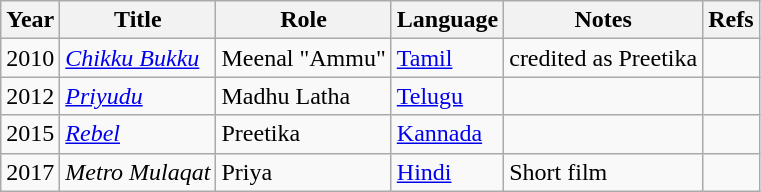<table class="wikitable">
<tr>
<th>Year</th>
<th>Title</th>
<th>Role</th>
<th>Language</th>
<th>Notes</th>
<th>Refs</th>
</tr>
<tr>
<td>2010</td>
<td><em><a href='#'>Chikku Bukku</a></em></td>
<td>Meenal "Ammu"</td>
<td><a href='#'>Tamil</a></td>
<td>credited as Preetika</td>
<td></td>
</tr>
<tr>
<td>2012</td>
<td><em><a href='#'>Priyudu</a></em></td>
<td>Madhu Latha</td>
<td><a href='#'>Telugu</a></td>
<td></td>
<td></td>
</tr>
<tr>
<td>2015</td>
<td><em><a href='#'>Rebel</a></em></td>
<td>Preetika</td>
<td><a href='#'>Kannada</a></td>
<td></td>
<td></td>
</tr>
<tr>
<td>2017</td>
<td><em>Metro Mulaqat</em></td>
<td>Priya</td>
<td><a href='#'>Hindi</a></td>
<td>Short film</td>
<td></td>
</tr>
</table>
